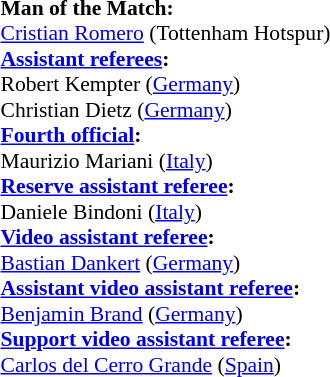<table width=100% style="font-size:90%">
<tr>
<td><br><strong>Man of the Match:</strong>
<br><a href='#'>Cristian Romero</a> (Tottenham Hotspur)<br><strong><a href='#'>Assistant referees</a>:</strong>
<br>Robert Kempter (<a href='#'>Germany</a>)
<br>Christian Dietz (<a href='#'>Germany</a>)
<br><strong><a href='#'>Fourth official</a>:</strong>
<br>Maurizio Mariani (<a href='#'>Italy</a>)
<br><strong><a href='#'>Reserve assistant referee</a>:</strong>
<br>Daniele Bindoni (<a href='#'>Italy</a>)
<br><strong><a href='#'>Video assistant referee</a>:</strong>
<br><a href='#'>Bastian Dankert</a> (<a href='#'>Germany</a>)
<br><strong><a href='#'>Assistant video assistant referee</a>:</strong>
<br><a href='#'>Benjamin Brand</a> (<a href='#'>Germany</a>)
<br><strong><a href='#'>Support video assistant referee</a>:</strong>
<br><a href='#'>Carlos del Cerro Grande</a> (<a href='#'>Spain</a>)</td>
<td style="width:60%; vertical-align:top;"><br></td>
</tr>
</table>
